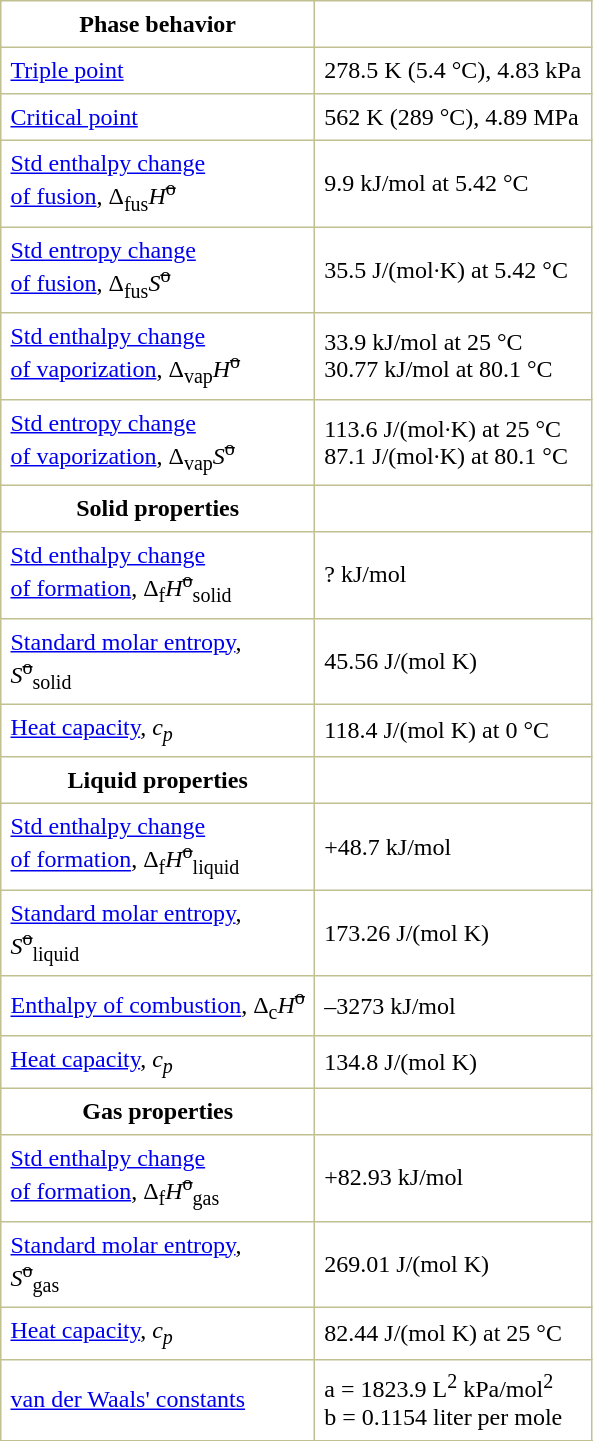<table border="1" cellspacing="0" cellpadding="6" style="margin: 0 0 0 0.5em; background: #FFFFFF; border-collapse: collapse; border-color: #C0C090;">
<tr>
<th>Phase behavior</th>
</tr>
<tr>
<td><a href='#'>Triple point</a></td>
<td>278.5 K (5.4 °C), 4.83 kPa</td>
</tr>
<tr>
<td><a href='#'>Critical point</a></td>
<td>562 K (289 °C), 4.89 MPa</td>
</tr>
<tr>
<td><a href='#'>Std enthalpy change<br>of fusion</a>, Δ<sub>fus</sub><em>H</em><sup><s>o</s></sup></td>
<td>9.9 kJ/mol at 5.42 °C</td>
</tr>
<tr>
<td><a href='#'>Std entropy change<br>of fusion</a>, Δ<sub>fus</sub><em>S</em><sup><s>o</s></sup></td>
<td>35.5 J/(mol·K) at 5.42 °C</td>
</tr>
<tr>
<td><a href='#'>Std enthalpy change<br>of vaporization</a>, Δ<sub>vap</sub><em>H</em><sup><s>o</s></sup></td>
<td>33.9 kJ/mol at 25 °C<br>30.77 kJ/mol at 80.1 °C</td>
</tr>
<tr>
<td><a href='#'>Std entropy change<br>of vaporization</a>, Δ<sub>vap</sub><em>S</em><sup><s>o</s></sup></td>
<td>113.6 J/(mol·K) at 25 °C<br>87.1 J/(mol·K) at 80.1 °C</td>
</tr>
<tr>
<th>Solid properties</th>
</tr>
<tr>
<td><a href='#'>Std enthalpy change<br>of formation</a>, Δ<sub>f</sub><em>H</em><sup><s>o</s></sup><sub>solid</sub></td>
<td>? kJ/mol</td>
</tr>
<tr>
<td><a href='#'>Standard molar entropy</a>,<br><em>S</em><sup><s>o</s></sup><sub>solid</sub></td>
<td>45.56 J/(mol K)</td>
</tr>
<tr>
<td><a href='#'>Heat capacity</a>, <em>c<sub>p</sub></em></td>
<td>118.4 J/(mol K) at 0 °C</td>
</tr>
<tr>
<th>Liquid properties</th>
</tr>
<tr>
<td><a href='#'>Std enthalpy change<br>of formation</a>, Δ<sub>f</sub><em>H</em><sup><s>o</s></sup><sub>liquid</sub></td>
<td>+48.7 kJ/mol</td>
</tr>
<tr>
<td><a href='#'>Standard molar entropy</a>,<br><em>S</em><sup><s>o</s></sup><sub>liquid</sub></td>
<td>173.26 J/(mol K)</td>
</tr>
<tr>
<td><a href='#'>Enthalpy of combustion</a>, Δ<sub>c</sub><em>H</em><sup><s>o</s></sup></td>
<td>–3273 kJ/mol</td>
</tr>
<tr>
<td><a href='#'>Heat capacity</a>, <em>c<sub>p</sub></em></td>
<td>134.8 J/(mol K)</td>
</tr>
<tr>
<th>Gas properties</th>
</tr>
<tr>
<td><a href='#'>Std enthalpy change<br>of formation</a>, Δ<sub>f</sub><em>H</em><sup><s>o</s></sup><sub>gas</sub></td>
<td>+82.93 kJ/mol</td>
</tr>
<tr>
<td><a href='#'>Standard molar entropy</a>,<br><em>S</em><sup><s>o</s></sup><sub>gas</sub></td>
<td>269.01 J/(mol K)</td>
</tr>
<tr>
<td><a href='#'>Heat capacity</a>, <em>c<sub>p</sub></em></td>
<td>82.44 J/(mol K) at 25 °C</td>
</tr>
<tr>
<td><a href='#'>van der Waals' constants</a></td>
<td>a = 1823.9 L<sup>2</sup> kPa/mol<sup>2</sup><br> b = 0.1154 liter per mole</td>
</tr>
<tr>
</tr>
</table>
